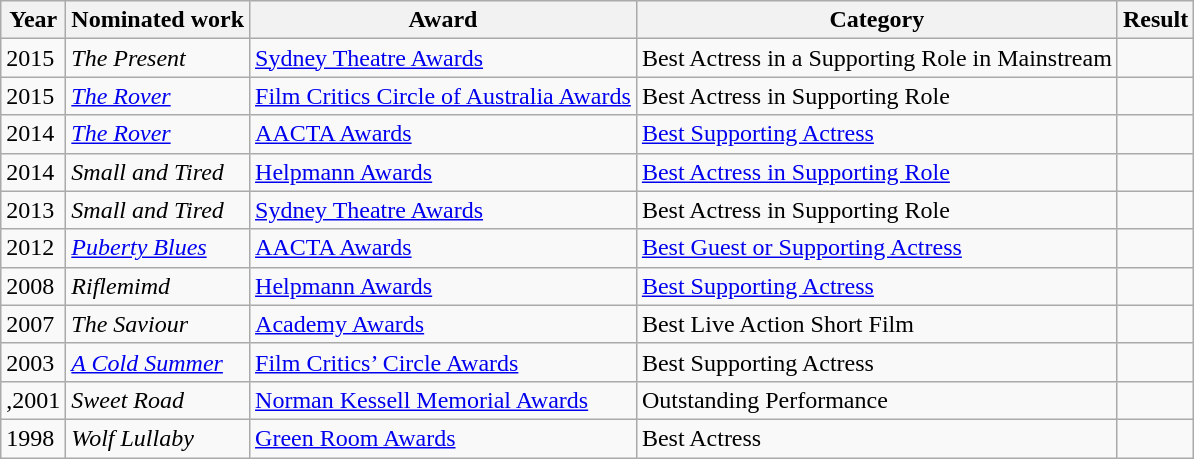<table class="wikitable sortable">
<tr>
<th>Year</th>
<th>Nominated work</th>
<th>Award</th>
<th>Category</th>
<th>Result</th>
</tr>
<tr>
<td>2015</td>
<td><em>The Present</em></td>
<td><a href='#'>Sydney Theatre Awards</a></td>
<td>Best Actress in a Supporting Role in Mainstream</td>
<td></td>
</tr>
<tr>
<td>2015</td>
<td><em><a href='#'>The Rover</a></em></td>
<td><a href='#'>Film Critics Circle of Australia Awards</a></td>
<td>Best Actress in Supporting Role</td>
<td></td>
</tr>
<tr>
<td>2014</td>
<td><em><a href='#'>The Rover</a></em></td>
<td><a href='#'>AACTA Awards</a></td>
<td><a href='#'>Best Supporting Actress</a></td>
<td></td>
</tr>
<tr>
<td>2014</td>
<td><em>Small and Tired</em></td>
<td><a href='#'>Helpmann Awards</a></td>
<td><a href='#'>Best Actress in Supporting Role</a></td>
<td></td>
</tr>
<tr>
<td>2013</td>
<td><em>Small and Tired</em></td>
<td><a href='#'>Sydney Theatre Awards</a></td>
<td>Best Actress in Supporting Role</td>
<td></td>
</tr>
<tr>
<td>2012</td>
<td><em><a href='#'>Puberty Blues</a></em></td>
<td><a href='#'>AACTA Awards</a></td>
<td><a href='#'>Best Guest or Supporting Actress</a></td>
<td></td>
</tr>
<tr>
<td>2008</td>
<td><em>Riflemimd</em></td>
<td><a href='#'>Helpmann Awards</a></td>
<td><a href='#'>Best Supporting Actress</a></td>
<td></td>
</tr>
<tr>
<td>2007</td>
<td><em>The Saviour</em></td>
<td><a href='#'>Academy Awards</a></td>
<td>Best Live Action Short Film</td>
<td></td>
</tr>
<tr>
<td>2003</td>
<td><em><a href='#'>A Cold Summer</a></em></td>
<td><a href='#'>Film Critics’ Circle Awards</a></td>
<td>Best Supporting Actress</td>
<td></td>
</tr>
<tr>
<td>,2001</td>
<td><em>Sweet Road</em></td>
<td><a href='#'>Norman Kessell Memorial Awards</a></td>
<td>Outstanding Performance</td>
<td></td>
</tr>
<tr>
<td>1998</td>
<td><em>Wolf Lullaby</em></td>
<td><a href='#'>Green Room Awards</a></td>
<td>Best Actress</td>
<td></td>
</tr>
</table>
